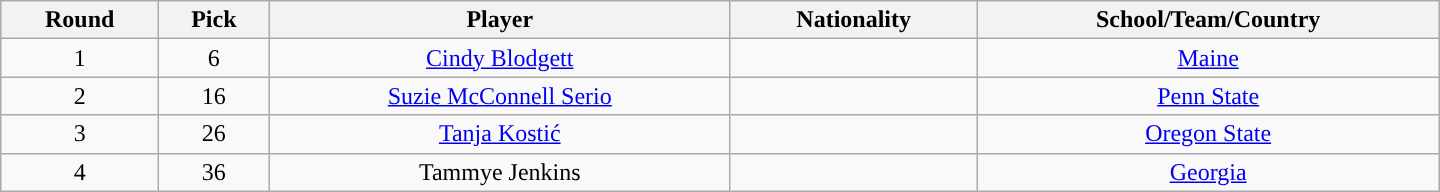<table class="wikitable" style="text-align:center; width:60em">
<tr>
<th>Round</th>
<th>Pick</th>
<th>Player</th>
<th>Nationality</th>
<th>School/Team/Country</th>
</tr>
<tr>
<td>1</td>
<td>6</td>
<td><a href='#'>Cindy Blodgett</a></td>
<td></td>
<td><a href='#'>Maine</a></td>
</tr>
<tr>
<td>2</td>
<td>16</td>
<td><a href='#'>Suzie McConnell Serio</a></td>
<td></td>
<td><a href='#'>Penn State</a></td>
</tr>
<tr>
<td>3</td>
<td>26</td>
<td><a href='#'>Tanja Kostić</a></td>
<td></td>
<td><a href='#'>Oregon State</a></td>
</tr>
<tr>
<td>4</td>
<td>36</td>
<td>Tammye Jenkins</td>
<td></td>
<td><a href='#'>Georgia</a></td>
</tr>
</table>
